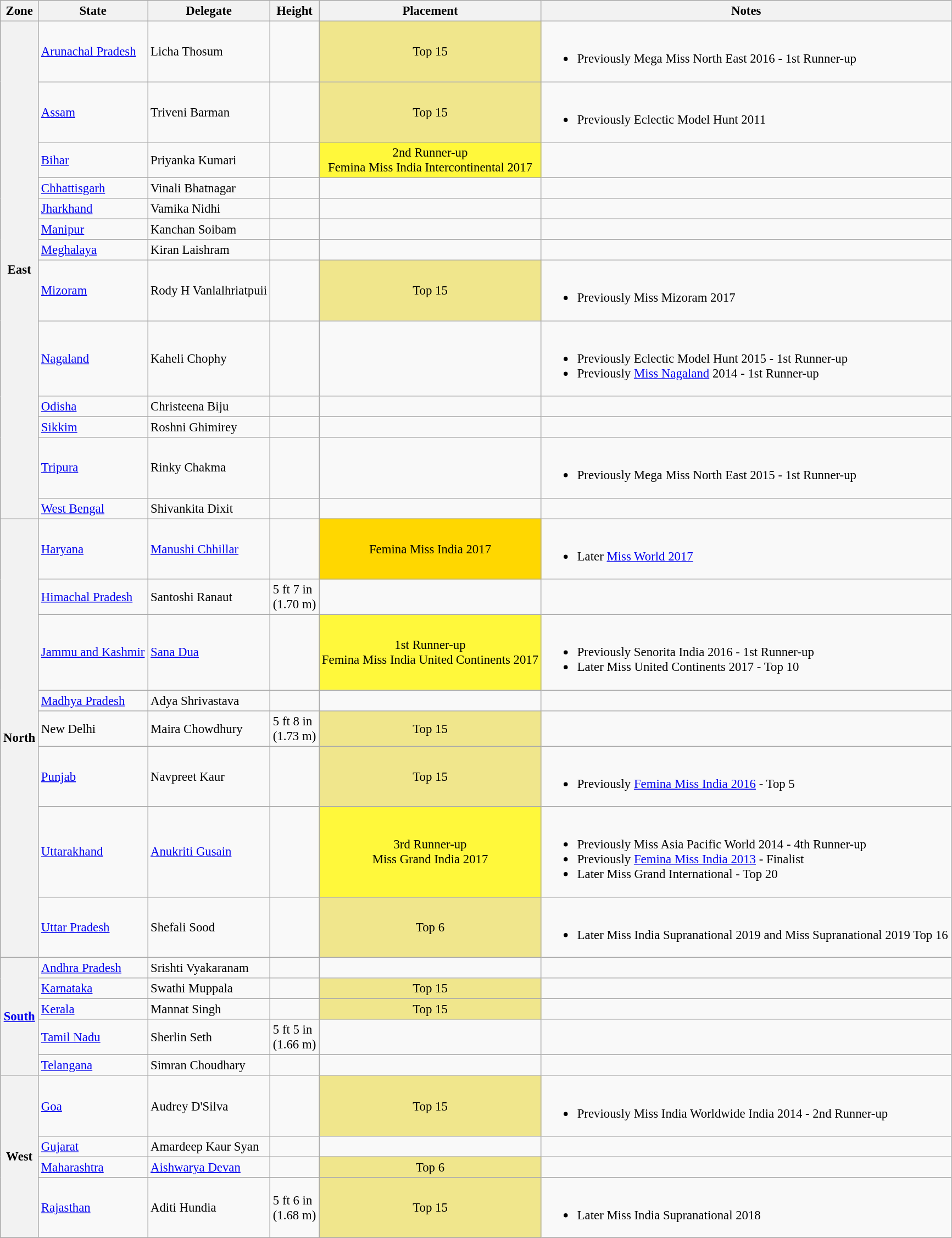<table class="wikitable sortable" style="font-size: 95%;">
<tr>
<th>Zone</th>
<th>State</th>
<th>Delegate</th>
<th>Height</th>
<th>Placement</th>
<th>Notes</th>
</tr>
<tr>
<th rowspan=13>East</th>
<td><a href='#'>Arunachal Pradesh</a></td>
<td>Licha Thosum</td>
<td></td>
<td align="center" style="background-color:khaki">Top 15</td>
<td><br><ul><li>Previously Mega Miss North East 2016 - 1st Runner-up</li></ul></td>
</tr>
<tr>
<td><a href='#'>Assam</a></td>
<td>Triveni Barman</td>
<td></td>
<td align="center" style="background-color:khaki">Top 15</td>
<td><br><ul><li>Previously Eclectic Model Hunt 2011</li></ul></td>
</tr>
<tr>
<td><a href='#'>Bihar</a></td>
<td>Priyanka Kumari</td>
<td></td>
<td align="center" style="background-color:#FFF83B; font-weight">2nd Runner-up<br>Femina Miss India Intercontinental 2017</td>
<td></td>
</tr>
<tr>
<td><a href='#'>Chhattisgarh</a></td>
<td>Vinali Bhatnagar</td>
<td></td>
<td></td>
<td></td>
</tr>
<tr>
<td><a href='#'>Jharkhand</a></td>
<td>Vamika Nidhi</td>
<td></td>
<td></td>
<td></td>
</tr>
<tr>
<td><a href='#'>Manipur</a></td>
<td>Kanchan Soibam</td>
<td></td>
<td></td>
<td></td>
</tr>
<tr>
<td><a href='#'>Meghalaya</a></td>
<td>Kiran Laishram</td>
<td></td>
<td></td>
<td></td>
</tr>
<tr>
<td><a href='#'>Mizoram</a></td>
<td>Rody H Vanlalhriatpuii</td>
<td></td>
<td align="center" style="background-color:khaki">Top 15</td>
<td><br><ul><li>Previously Miss Mizoram 2017</li></ul></td>
</tr>
<tr>
<td><a href='#'>Nagaland</a></td>
<td>Kaheli Chophy</td>
<td></td>
<td></td>
<td><br><ul><li>Previously Eclectic Model Hunt 2015 - 1st Runner-up</li><li>Previously <a href='#'>Miss Nagaland</a> 2014 - 1st Runner-up</li></ul></td>
</tr>
<tr>
<td><a href='#'>Odisha</a></td>
<td>Christeena Biju</td>
<td></td>
<td></td>
<td></td>
</tr>
<tr>
<td><a href='#'>Sikkim</a></td>
<td>Roshni Ghimirey</td>
<td></td>
<td></td>
<td></td>
</tr>
<tr>
<td><a href='#'>Tripura</a></td>
<td>Rinky Chakma</td>
<td></td>
<td></td>
<td><br><ul><li>Previously Mega Miss North East 2015 - 1st Runner-up</li></ul></td>
</tr>
<tr>
<td><a href='#'>West Bengal</a></td>
<td>Shivankita Dixit</td>
<td></td>
<td></td>
<td></td>
</tr>
<tr>
<th rowspan=8>North</th>
<td><a href='#'>Haryana</a></td>
<td><a href='#'>Manushi Chhillar</a></td>
<td></td>
<td align="center" style="background-color:gold" font-weight">Femina Miss India 2017</td>
<td><br><ul><li>Later <a href='#'>Miss World 2017</a></li></ul></td>
</tr>
<tr>
<td><a href='#'>Himachal Pradesh</a></td>
<td>Santoshi Ranaut</td>
<td>5 ft 7 in<br>(1.70 m)</td>
<td></td>
<td></td>
</tr>
<tr>
<td><a href='#'>Jammu and Kashmir</a></td>
<td><a href='#'>Sana Dua</a></td>
<td></td>
<td align="center" style="background-color:#FFF83B; font-weight">1st Runner-up<br>Femina Miss India United Continents 2017</td>
<td><br><ul><li>Previously Senorita India 2016 - 1st Runner-up</li><li>Later Miss United Continents 2017 - Top 10</li></ul></td>
</tr>
<tr>
<td><a href='#'>Madhya Pradesh</a></td>
<td>Adya Shrivastava</td>
<td></td>
<td></td>
<td></td>
</tr>
<tr>
<td>New Delhi</td>
<td>Maira Chowdhury</td>
<td>5 ft 8 in<br>(1.73 m)</td>
<td align="center" style="background-color:khaki">Top 15</td>
<td></td>
</tr>
<tr>
<td><a href='#'>Punjab</a></td>
<td>Navpreet Kaur</td>
<td></td>
<td align="center" style="background-color:khaki">Top 15</td>
<td><br><ul><li>Previously <a href='#'>Femina Miss India 2016</a> - Top 5</li></ul></td>
</tr>
<tr>
<td><a href='#'>Uttarakhand</a></td>
<td><a href='#'>Anukriti Gusain</a></td>
<td></td>
<td align="center" style="background-color:#FFF83B; font-weight">3rd Runner-up<br>Miss Grand India 2017</td>
<td><br><ul><li>Previously Miss Asia Pacific World 2014 - 4th Runner-up</li><li>Previously <a href='#'>Femina Miss India 2013</a> - Finalist</li><li>Later Miss Grand International - Top 20</li></ul></td>
</tr>
<tr>
<td><a href='#'>Uttar Pradesh</a></td>
<td>Shefali Sood</td>
<td></td>
<td align="center" style="background-color:khaki">Top 6</td>
<td><br><ul><li>Later Miss India Supranational 2019 and Miss Supranational 2019 Top 16</li></ul></td>
</tr>
<tr>
<th rowspan=5><a href='#'>South</a></th>
<td><a href='#'>Andhra Pradesh</a></td>
<td>Srishti Vyakaranam</td>
<td></td>
<td></td>
<td></td>
</tr>
<tr>
<td><a href='#'>Karnataka</a></td>
<td>Swathi Muppala</td>
<td></td>
<td align="center" style="background-color:khaki">Top 15</td>
<td></td>
</tr>
<tr>
<td><a href='#'>Kerala</a></td>
<td>Mannat Singh</td>
<td></td>
<td align="center" style="background-color:khaki">Top 15</td>
<td></td>
</tr>
<tr>
<td><a href='#'>Tamil Nadu</a></td>
<td>Sherlin Seth</td>
<td>5 ft 5 in<br>(1.66 m)</td>
<td></td>
<td></td>
</tr>
<tr>
<td><a href='#'>Telangana</a></td>
<td>Simran Choudhary</td>
<td></td>
<td></td>
<td></td>
</tr>
<tr>
<th rowspan=4>West</th>
<td><a href='#'>Goa</a></td>
<td>Audrey D'Silva</td>
<td></td>
<td align="center" style="background-color:khaki">Top 15</td>
<td><br><ul><li>Previously Miss India Worldwide India 2014 - 2nd Runner-up</li></ul></td>
</tr>
<tr>
<td><a href='#'>Gujarat</a></td>
<td>Amardeep Kaur Syan</td>
<td></td>
<td></td>
<td></td>
</tr>
<tr>
<td><a href='#'>Maharashtra</a></td>
<td><a href='#'>Aishwarya Devan</a></td>
<td></td>
<td align="center" style="background-color:khaki">Top 6</td>
<td></td>
</tr>
<tr>
<td><a href='#'>Rajasthan</a></td>
<td>Aditi Hundia</td>
<td>5 ft 6 in<br>(1.68 m)</td>
<td align="center" style="background-color:khaki">Top 15</td>
<td><br><ul><li>Later Miss India Supranational 2018</li></ul></td>
</tr>
</table>
